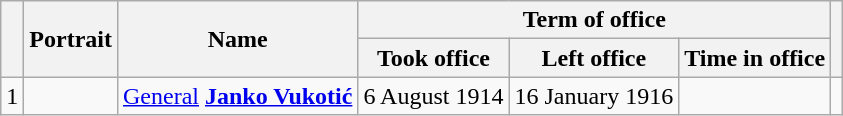<table class="wikitable" style="text-align:center">
<tr>
<th rowspan=2></th>
<th rowspan=2>Portrait</th>
<th rowspan=2>Name<br></th>
<th colspan=3>Term of office</th>
<th rowspan=2></th>
</tr>
<tr>
<th>Took office</th>
<th>Left office</th>
<th>Time in office</th>
</tr>
<tr>
<td>1</td>
<td></td>
<td><a href='#'>General</a><strong> <a href='#'>Janko Vukotić</a></strong> <br></td>
<td>6 August 1914</td>
<td>16 January 1916</td>
<td></td>
<td></td>
</tr>
</table>
